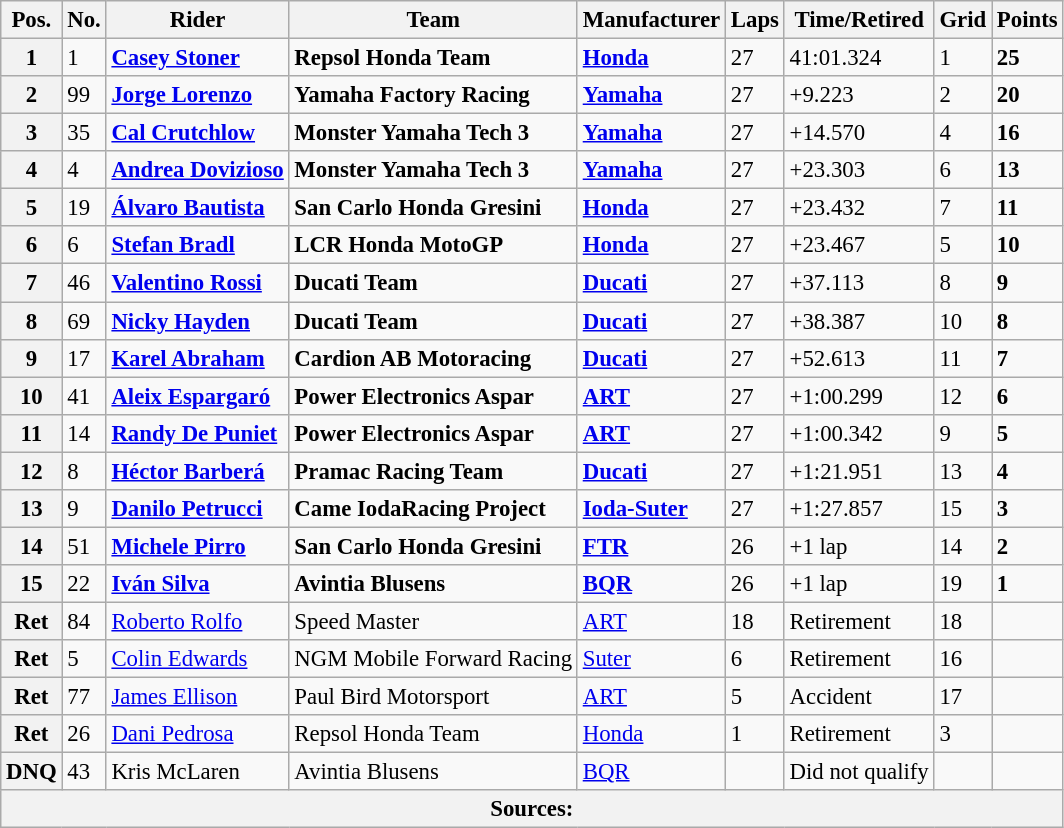<table class="wikitable" style="font-size: 95%;">
<tr>
<th>Pos.</th>
<th>No.</th>
<th>Rider</th>
<th>Team</th>
<th>Manufacturer</th>
<th>Laps</th>
<th>Time/Retired</th>
<th>Grid</th>
<th>Points</th>
</tr>
<tr>
<th>1</th>
<td>1</td>
<td> <strong><a href='#'>Casey Stoner</a></strong></td>
<td><strong>Repsol Honda Team</strong></td>
<td><strong><a href='#'>Honda</a></strong></td>
<td>27</td>
<td>41:01.324</td>
<td>1</td>
<td><strong>25</strong></td>
</tr>
<tr>
<th>2</th>
<td>99</td>
<td> <strong><a href='#'>Jorge Lorenzo</a></strong></td>
<td><strong>Yamaha Factory Racing</strong></td>
<td><strong><a href='#'>Yamaha</a></strong></td>
<td>27</td>
<td>+9.223</td>
<td>2</td>
<td><strong>20</strong></td>
</tr>
<tr>
<th>3</th>
<td>35</td>
<td> <strong><a href='#'>Cal Crutchlow</a></strong></td>
<td><strong>Monster Yamaha Tech 3</strong></td>
<td><strong><a href='#'>Yamaha</a></strong></td>
<td>27</td>
<td>+14.570</td>
<td>4</td>
<td><strong>16</strong></td>
</tr>
<tr>
<th>4</th>
<td>4</td>
<td> <strong><a href='#'>Andrea Dovizioso</a></strong></td>
<td><strong>Monster Yamaha Tech 3</strong></td>
<td><strong><a href='#'>Yamaha</a></strong></td>
<td>27</td>
<td>+23.303</td>
<td>6</td>
<td><strong>13</strong></td>
</tr>
<tr>
<th>5</th>
<td>19</td>
<td> <strong><a href='#'>Álvaro Bautista</a></strong></td>
<td><strong>San Carlo Honda Gresini</strong></td>
<td><strong><a href='#'>Honda</a></strong></td>
<td>27</td>
<td>+23.432</td>
<td>7</td>
<td><strong>11</strong></td>
</tr>
<tr>
<th>6</th>
<td>6</td>
<td> <strong><a href='#'>Stefan Bradl</a></strong></td>
<td><strong>LCR Honda MotoGP</strong></td>
<td><strong><a href='#'>Honda</a></strong></td>
<td>27</td>
<td>+23.467</td>
<td>5</td>
<td><strong>10</strong></td>
</tr>
<tr>
<th>7</th>
<td>46</td>
<td> <strong><a href='#'>Valentino Rossi</a></strong></td>
<td><strong>Ducati Team</strong></td>
<td><strong><a href='#'>Ducati</a></strong></td>
<td>27</td>
<td>+37.113</td>
<td>8</td>
<td><strong>9</strong></td>
</tr>
<tr>
<th>8</th>
<td>69</td>
<td> <strong><a href='#'>Nicky Hayden</a></strong></td>
<td><strong>Ducati Team</strong></td>
<td><strong><a href='#'>Ducati</a></strong></td>
<td>27</td>
<td>+38.387</td>
<td>10</td>
<td><strong>8</strong></td>
</tr>
<tr>
<th>9</th>
<td>17</td>
<td> <strong><a href='#'>Karel Abraham</a></strong></td>
<td><strong>Cardion AB Motoracing</strong></td>
<td><strong><a href='#'>Ducati</a></strong></td>
<td>27</td>
<td>+52.613</td>
<td>11</td>
<td><strong>7</strong></td>
</tr>
<tr>
<th>10</th>
<td>41</td>
<td> <strong><a href='#'>Aleix Espargaró</a></strong></td>
<td><strong>Power Electronics Aspar</strong></td>
<td><strong><a href='#'>ART</a></strong></td>
<td>27</td>
<td>+1:00.299</td>
<td>12</td>
<td><strong>6</strong></td>
</tr>
<tr>
<th>11</th>
<td>14</td>
<td> <strong><a href='#'>Randy De Puniet</a></strong></td>
<td><strong>Power Electronics Aspar</strong></td>
<td><strong><a href='#'>ART</a></strong></td>
<td>27</td>
<td>+1:00.342</td>
<td>9</td>
<td><strong>5</strong></td>
</tr>
<tr>
<th>12</th>
<td>8</td>
<td> <strong><a href='#'>Héctor Barberá</a></strong></td>
<td><strong>Pramac Racing Team</strong></td>
<td><strong><a href='#'>Ducati</a></strong></td>
<td>27</td>
<td>+1:21.951</td>
<td>13</td>
<td><strong>4</strong></td>
</tr>
<tr>
<th>13</th>
<td>9</td>
<td> <strong><a href='#'>Danilo Petrucci</a></strong></td>
<td><strong>Came IodaRacing Project</strong></td>
<td><strong><a href='#'>Ioda-Suter</a></strong></td>
<td>27</td>
<td>+1:27.857</td>
<td>15</td>
<td><strong>3</strong></td>
</tr>
<tr>
<th>14</th>
<td>51</td>
<td> <strong><a href='#'>Michele Pirro</a></strong></td>
<td><strong>San Carlo Honda Gresini</strong></td>
<td><strong><a href='#'>FTR</a></strong></td>
<td>26</td>
<td>+1 lap</td>
<td>14</td>
<td><strong>2</strong></td>
</tr>
<tr>
<th>15</th>
<td>22</td>
<td> <strong><a href='#'>Iván Silva</a></strong></td>
<td><strong>Avintia Blusens</strong></td>
<td><strong><a href='#'>BQR</a></strong></td>
<td>26</td>
<td>+1 lap</td>
<td>19</td>
<td><strong>1</strong></td>
</tr>
<tr>
<th>Ret</th>
<td>84</td>
<td> <a href='#'>Roberto Rolfo</a></td>
<td>Speed Master</td>
<td><a href='#'>ART</a></td>
<td>18</td>
<td>Retirement</td>
<td>18</td>
<td></td>
</tr>
<tr>
<th>Ret</th>
<td>5</td>
<td> <a href='#'>Colin Edwards</a></td>
<td>NGM Mobile Forward Racing</td>
<td><a href='#'>Suter</a></td>
<td>6</td>
<td>Retirement</td>
<td>16</td>
<td></td>
</tr>
<tr>
<th>Ret</th>
<td>77</td>
<td> <a href='#'>James Ellison</a></td>
<td>Paul Bird Motorsport</td>
<td><a href='#'>ART</a></td>
<td>5</td>
<td>Accident</td>
<td>17</td>
<td></td>
</tr>
<tr>
<th>Ret</th>
<td>26</td>
<td> <a href='#'>Dani Pedrosa</a></td>
<td>Repsol Honda Team</td>
<td><a href='#'>Honda</a></td>
<td>1</td>
<td>Retirement</td>
<td>3</td>
<td></td>
</tr>
<tr>
<th>DNQ</th>
<td>43</td>
<td> Kris McLaren</td>
<td>Avintia Blusens</td>
<td><a href='#'>BQR</a></td>
<td></td>
<td>Did not qualify</td>
<td></td>
<td></td>
</tr>
<tr>
<th colspan=9>Sources:</th>
</tr>
</table>
